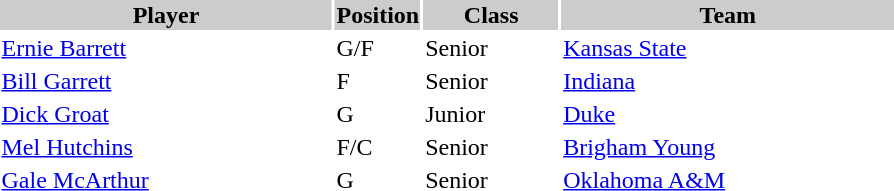<table style="width:600px" "border:'1' 'solid' 'gray'">
<tr>
<th style="background:#CCCCCC;width:40%">Player</th>
<th style="background:#CCCCCC;width:4%">Position</th>
<th style="background:#CCCCCC;width:16%">Class</th>
<th style="background:#CCCCCC;width:40%">Team</th>
</tr>
<tr>
<td><a href='#'>Ernie Barrett</a></td>
<td>G/F</td>
<td>Senior</td>
<td><a href='#'>Kansas State</a></td>
</tr>
<tr>
<td><a href='#'>Bill Garrett</a></td>
<td>F</td>
<td>Senior</td>
<td><a href='#'>Indiana</a></td>
</tr>
<tr>
<td><a href='#'>Dick Groat</a></td>
<td>G</td>
<td>Junior</td>
<td><a href='#'>Duke</a></td>
</tr>
<tr>
<td><a href='#'>Mel Hutchins</a></td>
<td>F/C</td>
<td>Senior</td>
<td><a href='#'>Brigham Young</a></td>
</tr>
<tr>
<td><a href='#'>Gale McArthur</a></td>
<td>G</td>
<td>Senior</td>
<td><a href='#'>Oklahoma A&M</a></td>
</tr>
</table>
